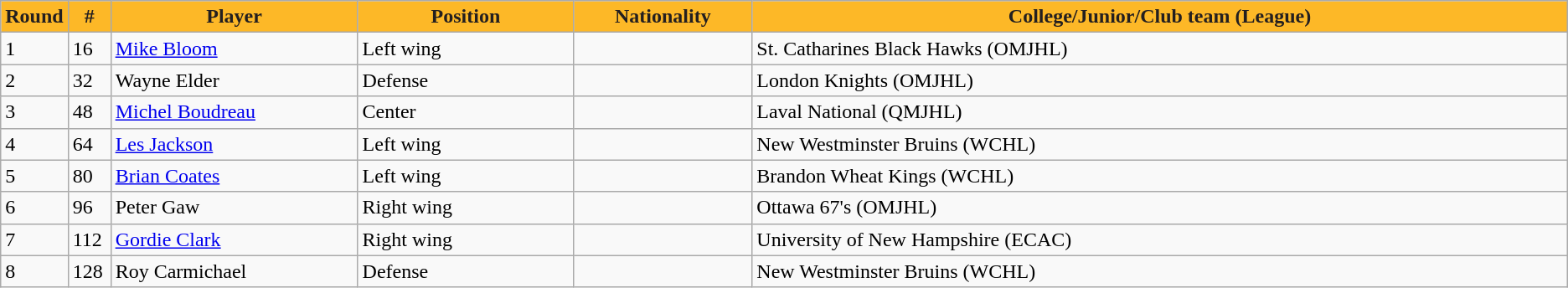<table class="wikitable">
<tr>
<th style="background:#FDB827; color:#231F20" width="2.73%">Round</th>
<th style="background:#FDB827; color:#231F20" width="2.73%">#</th>
<th style="background:#FDB827; color:#231F20" width="16.0%">Player</th>
<th style="background:#FDB827; color:#231F20" width="14.0%">Position</th>
<th style="background:#FDB827; color:#231F20" width="11.5%">Nationality</th>
<th style="background:#FDB827; color:#231F20" width="100.0%">College/Junior/Club team (League)</th>
</tr>
<tr>
<td>1</td>
<td>16</td>
<td><a href='#'>Mike Bloom</a></td>
<td>Left wing</td>
<td></td>
<td>St. Catharines Black Hawks (OMJHL)</td>
</tr>
<tr>
<td>2</td>
<td>32</td>
<td>Wayne Elder</td>
<td>Defense</td>
<td></td>
<td>London Knights (OMJHL)</td>
</tr>
<tr>
<td>3</td>
<td>48</td>
<td><a href='#'>Michel Boudreau</a></td>
<td>Center</td>
<td></td>
<td>Laval National (QMJHL)</td>
</tr>
<tr>
<td>4</td>
<td>64</td>
<td><a href='#'>Les Jackson</a></td>
<td>Left wing</td>
<td></td>
<td>New Westminster Bruins (WCHL)</td>
</tr>
<tr>
<td>5</td>
<td>80</td>
<td><a href='#'>Brian Coates</a></td>
<td>Left wing</td>
<td></td>
<td>Brandon Wheat Kings (WCHL)</td>
</tr>
<tr>
<td>6</td>
<td>96</td>
<td>Peter Gaw</td>
<td>Right wing</td>
<td></td>
<td>Ottawa 67's (OMJHL)</td>
</tr>
<tr>
<td>7</td>
<td>112</td>
<td><a href='#'>Gordie Clark</a></td>
<td>Right wing</td>
<td></td>
<td>University of New Hampshire (ECAC)</td>
</tr>
<tr>
<td>8</td>
<td>128</td>
<td>Roy Carmichael</td>
<td>Defense</td>
<td></td>
<td>New Westminster Bruins (WCHL)</td>
</tr>
</table>
